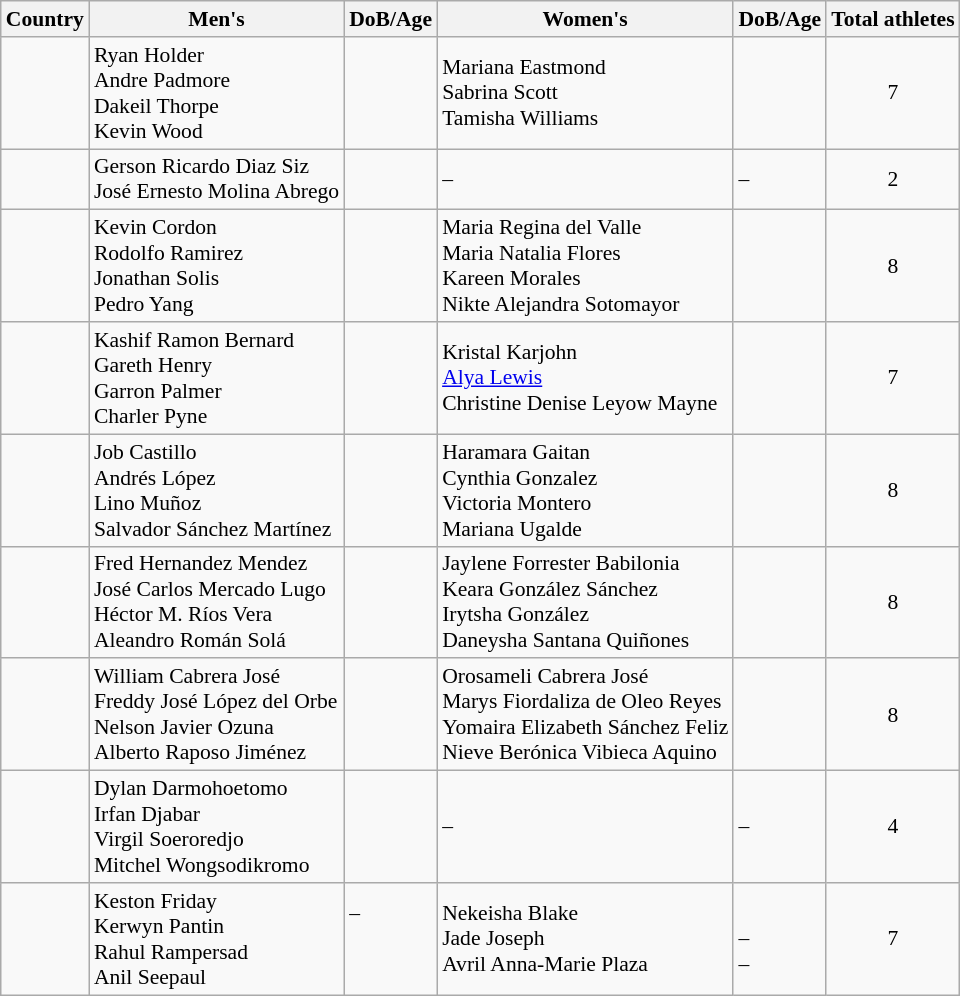<table class=wikitable style=font-size:90%;text-align:left>
<tr>
<th align="left">Country</th>
<th align="left">Men's</th>
<th align="left">DoB/Age</th>
<th align="left">Women's</th>
<th align="left">DoB/Age</th>
<th align="center">Total athletes</th>
</tr>
<tr>
<td></td>
<td>Ryan Holder<br>Andre Padmore<br>Dakeil Thorpe<br>Kevin Wood</td>
<td><br><br><br></td>
<td>Mariana Eastmond<br>Sabrina Scott<br>Tamisha Williams</td>
<td><br><br></td>
<td align="center">7</td>
</tr>
<tr>
<td></td>
<td>Gerson Ricardo Diaz Siz<br>José Ernesto Molina Abrego</td>
<td><br></td>
<td>–</td>
<td>–</td>
<td align="center">2</td>
</tr>
<tr>
<td></td>
<td>Kevin Cordon<br>Rodolfo Ramirez<br>Jonathan Solis<br>Pedro Yang</td>
<td><br><br><br></td>
<td>Maria Regina del Valle<br>Maria Natalia Flores<br>Kareen Morales<br>Nikte Alejandra Sotomayor</td>
<td><br><br><br></td>
<td align="center">8</td>
</tr>
<tr>
<td></td>
<td>Kashif Ramon Bernard<br>Gareth Henry<br>Garron Palmer<br>Charler Pyne</td>
<td><br><br><br></td>
<td>Kristal Karjohn<br><a href='#'>Alya Lewis</a><br>Christine Denise Leyow Mayne</td>
<td><br><br></td>
<td align="center">7</td>
</tr>
<tr>
<td></td>
<td>Job Castillo<br>Andrés López<br>Lino Muñoz<br>Salvador Sánchez Martínez</td>
<td><br><br><br></td>
<td>Haramara Gaitan<br>Cynthia Gonzalez<br>Victoria Montero<br>Mariana Ugalde</td>
<td><br><br><br></td>
<td align="center">8</td>
</tr>
<tr>
<td></td>
<td>Fred Hernandez Mendez<br>José Carlos Mercado Lugo<br>Héctor M. Ríos Vera<br>Aleandro Román Solá</td>
<td><br><br><br></td>
<td>Jaylene Forrester Babilonia<br>Keara González Sánchez<br>Irytsha González<br>Daneysha Santana Quiñones</td>
<td><br><br><br></td>
<td align="center">8</td>
</tr>
<tr>
<td></td>
<td>William Cabrera José<br>Freddy José López del Orbe<br>Nelson Javier Ozuna<br>Alberto Raposo Jiménez</td>
<td><br><br><br></td>
<td>Orosameli Cabrera José<br>Marys Fiordaliza de Oleo Reyes<br>Yomaira Elizabeth Sánchez Feliz<br>Nieve Berónica Vibieca Aquino</td>
<td><br><br><br></td>
<td align="center">8</td>
</tr>
<tr>
<td></td>
<td>Dylan Darmohoetomo<br>Irfan Djabar<br>Virgil Soeroredjo<br>Mitchel Wongsodikromo</td>
<td><br><br><br></td>
<td>–</td>
<td>–</td>
<td align="center">4</td>
</tr>
<tr>
<td></td>
<td>Keston Friday<br>Kerwyn Pantin<br>Rahul Rampersad<br>Anil Seepaul</td>
<td>–<br><br><br></td>
<td>Nekeisha Blake<br>Jade Joseph<br>Avril Anna-Marie Plaza</td>
<td><br>–<br>–</td>
<td align="center">7</td>
</tr>
</table>
